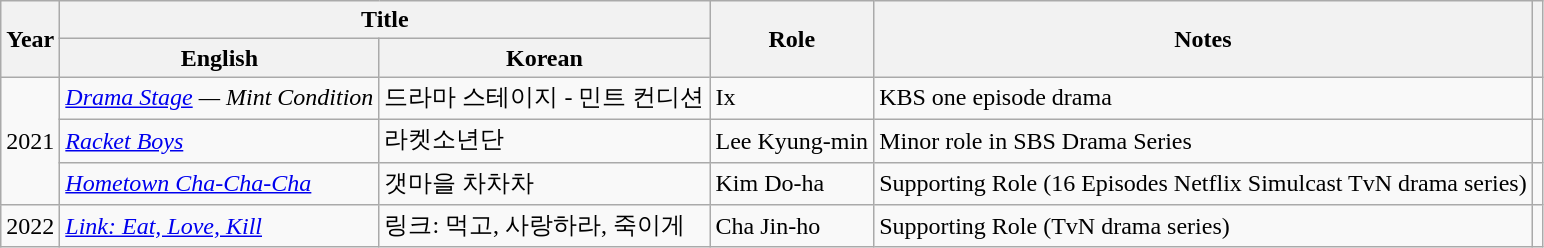<table class="wikitable sortable">
<tr>
<th scope="col" rowspan="2">Year</th>
<th scope="col" colspan="2">Title</th>
<th scope="col" rowspan="2">Role</th>
<th scope="col" rowspan="2" class="unsortable">Notes</th>
<th scope="col" rowspan="2" class="unsortable"></th>
</tr>
<tr>
<th scope="col">English</th>
<th scope="col">Korean</th>
</tr>
<tr>
<td rowspan="3">2021</td>
<td><em><a href='#'>Drama Stage</a> — Mint Condition</em></td>
<td>드라마 스테이지 - 민트 컨디션</td>
<td>Ix</td>
<td>KBS one episode drama</td>
<td></td>
</tr>
<tr>
<td><em><a href='#'>Racket Boys</a></em></td>
<td>라켓소년단</td>
<td>Lee Kyung-min</td>
<td>Minor role in SBS Drama Series</td>
<td></td>
</tr>
<tr>
<td><em><a href='#'>Hometown Cha-Cha-Cha</a></em></td>
<td>갯마을 차차차</td>
<td>Kim Do-ha</td>
<td>Supporting Role (16 Episodes Netflix Simulcast TvN drama series)</td>
<td></td>
</tr>
<tr>
<td>2022</td>
<td><em><a href='#'>Link: Eat, Love, Kill</a></em></td>
<td>링크: 먹고, 사랑하라, 죽이게</td>
<td>Cha Jin-ho</td>
<td>Supporting Role (TvN drama series)</td>
<td></td>
</tr>
</table>
